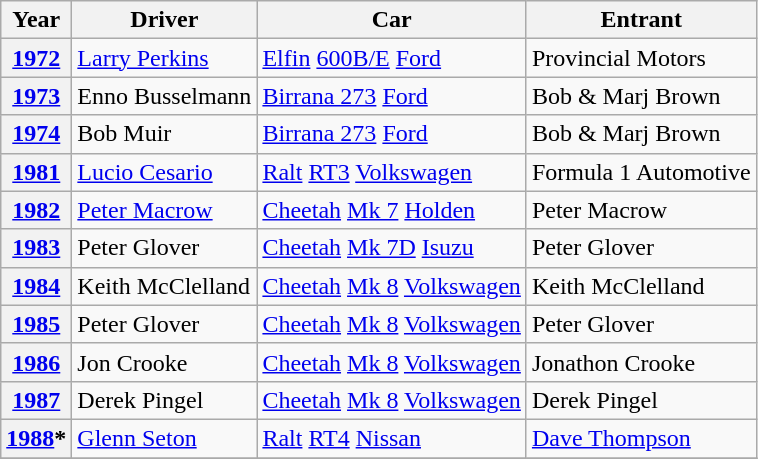<table class="wikitable">
<tr style="font-weight:bold">
<th>Year</th>
<th>Driver</th>
<th>Car</th>
<th>Entrant</th>
</tr>
<tr>
<th><a href='#'>1972</a></th>
<td> <a href='#'>Larry Perkins</a></td>
<td><a href='#'>Elfin</a> <a href='#'>600B/E</a> <a href='#'>Ford</a></td>
<td>Provincial Motors</td>
</tr>
<tr>
<th><a href='#'>1973</a></th>
<td> Enno Busselmann</td>
<td><a href='#'>Birrana 273</a> <a href='#'>Ford</a></td>
<td>Bob & Marj Brown</td>
</tr>
<tr>
<th><a href='#'>1974</a></th>
<td> Bob Muir</td>
<td><a href='#'>Birrana 273</a> <a href='#'>Ford</a></td>
<td>Bob & Marj Brown</td>
</tr>
<tr>
<th><a href='#'>1981</a></th>
<td> <a href='#'>Lucio Cesario</a></td>
<td><a href='#'>Ralt</a> <a href='#'>RT3</a> <a href='#'>Volkswagen</a></td>
<td>Formula 1 Automotive</td>
</tr>
<tr>
<th><a href='#'>1982</a></th>
<td> <a href='#'>Peter Macrow</a></td>
<td><a href='#'>Cheetah</a> <a href='#'>Mk 7</a> <a href='#'>Holden</a></td>
<td>Peter Macrow</td>
</tr>
<tr>
<th><a href='#'>1983</a></th>
<td> Peter Glover</td>
<td><a href='#'>Cheetah</a> <a href='#'>Mk 7D</a> <a href='#'>Isuzu</a></td>
<td>Peter Glover</td>
</tr>
<tr>
<th><a href='#'>1984</a></th>
<td> Keith McClelland</td>
<td><a href='#'>Cheetah</a> <a href='#'>Mk 8</a> <a href='#'>Volkswagen</a></td>
<td>Keith McClelland</td>
</tr>
<tr>
<th><a href='#'>1985</a></th>
<td> Peter Glover</td>
<td><a href='#'>Cheetah</a> <a href='#'>Mk 8</a> <a href='#'>Volkswagen</a></td>
<td>Peter Glover</td>
</tr>
<tr>
<th><a href='#'>1986</a></th>
<td> Jon Crooke</td>
<td><a href='#'>Cheetah</a> <a href='#'>Mk 8</a> <a href='#'>Volkswagen</a></td>
<td>Jonathon Crooke</td>
</tr>
<tr>
<th><a href='#'>1987</a></th>
<td> Derek Pingel</td>
<td><a href='#'>Cheetah</a> <a href='#'>Mk 8</a> <a href='#'>Volkswagen</a></td>
<td>Derek Pingel</td>
</tr>
<tr>
<th><a href='#'>1988</a>*</th>
<td> <a href='#'>Glenn Seton</a></td>
<td><a href='#'>Ralt</a> <a href='#'>RT4</a> <a href='#'>Nissan</a></td>
<td><a href='#'>Dave Thompson</a></td>
</tr>
<tr>
</tr>
</table>
